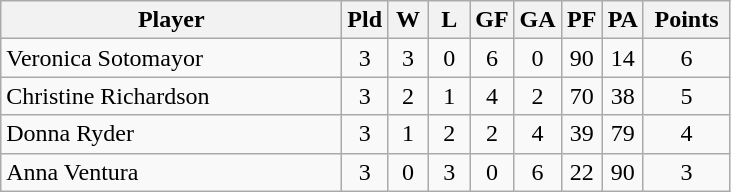<table class=wikitable style="text-align:center">
<tr>
<th width=220>Player</th>
<th width=20>Pld</th>
<th width=20>W</th>
<th width=20>L</th>
<th width=20>GF</th>
<th width=20>GA</th>
<th width=20>PF</th>
<th width=20>PA</th>
<th width=50>Points</th>
</tr>
<tr>
<td align=left> Veronica Sotomayor</td>
<td>3</td>
<td>3</td>
<td>0</td>
<td>6</td>
<td>0</td>
<td>90</td>
<td>14</td>
<td>6</td>
</tr>
<tr>
<td align=left> Christine Richardson</td>
<td>3</td>
<td>2</td>
<td>1</td>
<td>4</td>
<td>2</td>
<td>70</td>
<td>38</td>
<td>5</td>
</tr>
<tr>
<td align=left> Donna Ryder</td>
<td>3</td>
<td>1</td>
<td>2</td>
<td>2</td>
<td>4</td>
<td>39</td>
<td>79</td>
<td>4</td>
</tr>
<tr>
<td align=left> Anna Ventura</td>
<td>3</td>
<td>0</td>
<td>3</td>
<td>0</td>
<td>6</td>
<td>22</td>
<td>90</td>
<td>3</td>
</tr>
</table>
